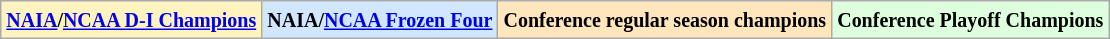<table class="wikitable">
<tr>
<td bgcolor="#FFF3BF"><small><strong><a href='#'>NAIA</a>/<a href='#'>NCAA D-I Champions</a> </strong></small></td>
<td bgcolor="#D0E7FF"><small><strong>NAIA/<a href='#'>NCAA Frozen Four</a></strong></small></td>
<td bgcolor="#FFE6BD"><small><strong>Conference regular season champions</strong></small></td>
<td bgcolor="#ddffdd"><small><strong>Conference Playoff Champions</strong></small></td>
</tr>
</table>
